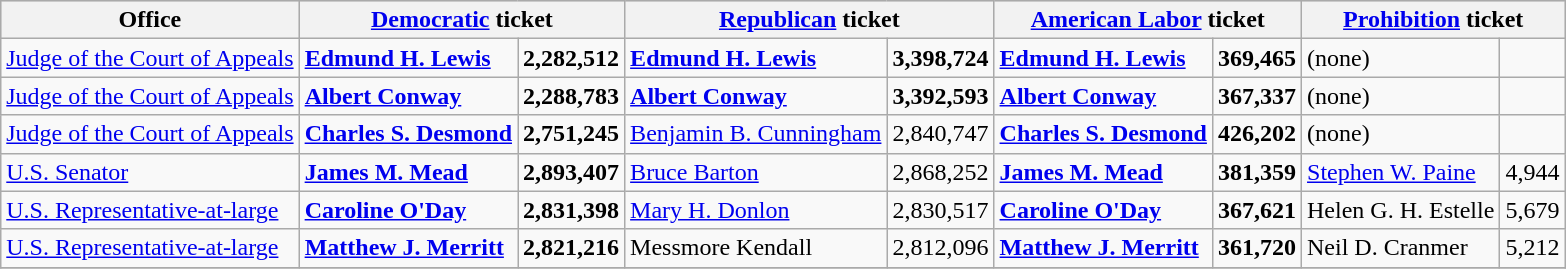<table class=wikitable>
<tr bgcolor=lightgrey>
<th>Office</th>
<th colspan="2" ><a href='#'>Democratic</a> ticket</th>
<th colspan="2" ><a href='#'>Republican</a> ticket</th>
<th colspan="2" ><a href='#'>American Labor</a> ticket</th>
<th colspan="2" ><a href='#'>Prohibition</a> ticket</th>
</tr>
<tr>
<td><a href='#'>Judge of the Court of Appeals</a></td>
<td><strong><a href='#'>Edmund H. Lewis</a></strong></td>
<td align="right"><strong>2,282,512</strong></td>
<td><strong><a href='#'>Edmund H. Lewis</a></strong></td>
<td align="right"><strong>3,398,724</strong></td>
<td><strong><a href='#'>Edmund H. Lewis</a></strong></td>
<td align="right"><strong>369,465</strong></td>
<td>(none)</td>
<td align="right"></td>
</tr>
<tr>
<td><a href='#'>Judge of the Court of Appeals</a></td>
<td><strong><a href='#'>Albert Conway</a></strong></td>
<td align="right"><strong>2,288,783</strong></td>
<td><strong><a href='#'>Albert Conway</a></strong></td>
<td align="right"><strong>3,392,593</strong></td>
<td><strong><a href='#'>Albert Conway</a></strong></td>
<td align="right"><strong>367,337</strong></td>
<td>(none)</td>
<td align="right"></td>
</tr>
<tr>
<td><a href='#'>Judge of the Court of Appeals</a></td>
<td><strong><a href='#'>Charles S. Desmond</a></strong></td>
<td align="right"><strong>2,751,245</strong></td>
<td><a href='#'>Benjamin B. Cunningham</a></td>
<td align="right">2,840,747</td>
<td><strong><a href='#'>Charles S. Desmond</a></strong></td>
<td align="right"><strong>426,202</strong></td>
<td>(none)</td>
<td align="right"></td>
</tr>
<tr>
<td><a href='#'>U.S. Senator</a></td>
<td><strong><a href='#'>James M. Mead</a></strong></td>
<td align="right"><strong>2,893,407</strong></td>
<td><a href='#'>Bruce Barton</a></td>
<td align="right">2,868,252</td>
<td><strong><a href='#'>James M. Mead</a></strong></td>
<td align="right"><strong>381,359</strong></td>
<td><a href='#'>Stephen W. Paine</a></td>
<td align="right">4,944</td>
</tr>
<tr>
<td><a href='#'>U.S. Representative-at-large</a></td>
<td><strong><a href='#'>Caroline O'Day</a></strong></td>
<td align="right"><strong>2,831,398</strong></td>
<td><a href='#'>Mary H. Donlon</a></td>
<td align="right">2,830,517</td>
<td><strong><a href='#'>Caroline O'Day</a></strong></td>
<td align="right"><strong>367,621</strong></td>
<td>Helen G. H. Estelle</td>
<td align="right">5,679</td>
</tr>
<tr>
<td><a href='#'>U.S. Representative-at-large</a></td>
<td><strong><a href='#'>Matthew J. Merritt</a></strong></td>
<td align="right"><strong>2,821,216</strong></td>
<td>Messmore Kendall</td>
<td align="right">2,812,096</td>
<td><strong><a href='#'>Matthew J. Merritt</a></strong></td>
<td align="right"><strong>361,720</strong></td>
<td>Neil D. Cranmer</td>
<td align="right">5,212</td>
</tr>
<tr>
</tr>
</table>
